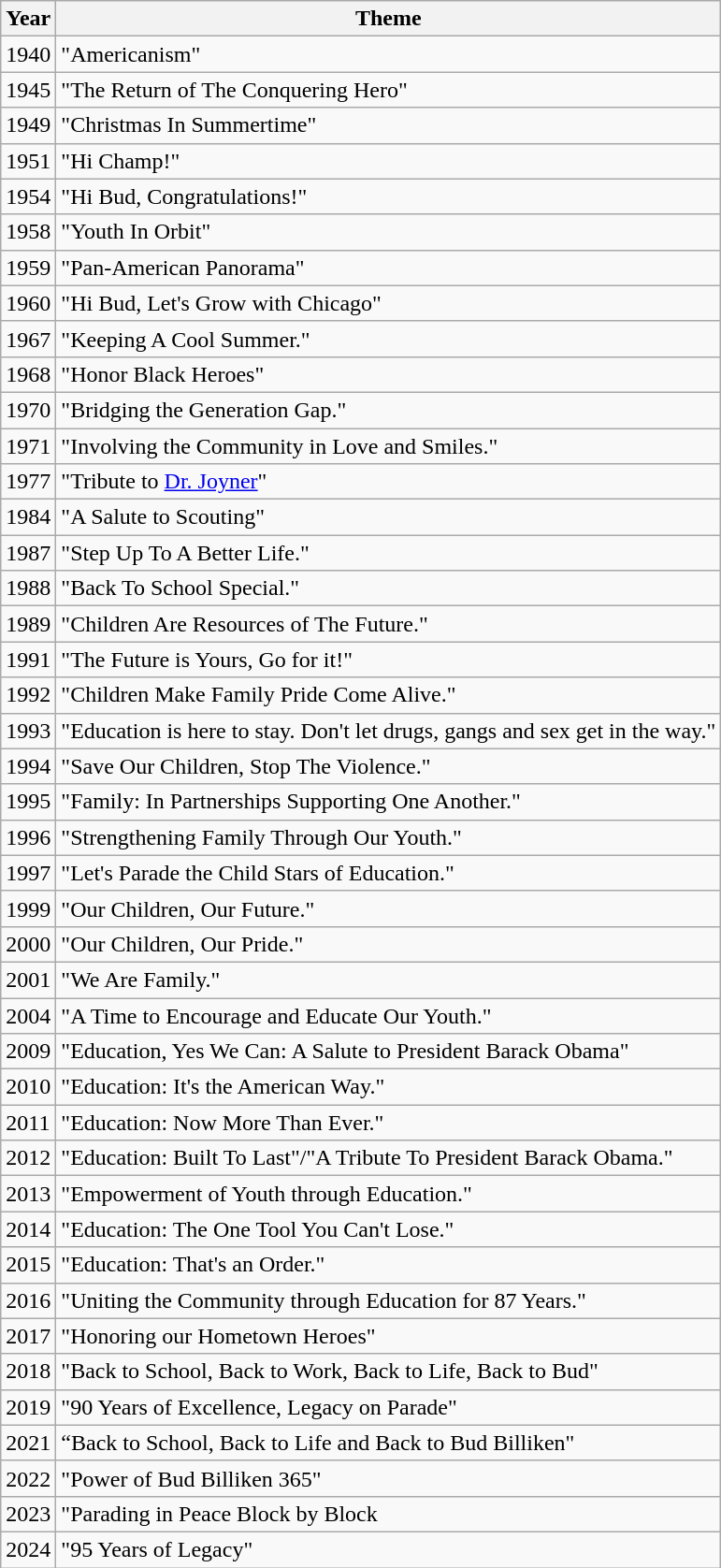<table class="wikitable collapsible collapsed">
<tr>
<th>Year</th>
<th>Theme</th>
</tr>
<tr>
<td>1940</td>
<td>"Americanism"</td>
</tr>
<tr>
<td>1945</td>
<td>"The Return of The Conquering Hero"</td>
</tr>
<tr>
<td>1949</td>
<td>"Christmas In Summertime"</td>
</tr>
<tr>
<td>1951</td>
<td>"Hi Champ!"</td>
</tr>
<tr>
<td>1954</td>
<td>"Hi Bud, Congratulations!"</td>
</tr>
<tr>
<td>1958</td>
<td>"Youth In Orbit"</td>
</tr>
<tr>
<td>1959</td>
<td>"Pan-American Panorama"</td>
</tr>
<tr>
<td>1960</td>
<td>"Hi Bud, Let's Grow with Chicago"</td>
</tr>
<tr>
<td>1967</td>
<td>"Keeping A Cool Summer."</td>
</tr>
<tr>
<td>1968</td>
<td>"Honor Black Heroes"</td>
</tr>
<tr>
<td>1970</td>
<td>"Bridging the Generation Gap."</td>
</tr>
<tr>
<td>1971</td>
<td>"Involving the Community in Love and Smiles."</td>
</tr>
<tr>
<td>1977</td>
<td>"Tribute to <a href='#'>Dr. Joyner</a>"</td>
</tr>
<tr>
<td>1984</td>
<td>"A Salute to Scouting"</td>
</tr>
<tr>
<td>1987</td>
<td>"Step Up To A Better Life."</td>
</tr>
<tr>
<td>1988</td>
<td>"Back To School Special."</td>
</tr>
<tr>
<td>1989</td>
<td>"Children Are Resources of The Future."</td>
</tr>
<tr>
<td>1991</td>
<td>"The Future is Yours, Go for it!"</td>
</tr>
<tr>
<td>1992</td>
<td>"Children Make Family Pride Come Alive."</td>
</tr>
<tr>
<td>1993</td>
<td>"Education is here to stay. Don't let drugs, gangs and sex get in the way."</td>
</tr>
<tr>
<td>1994</td>
<td>"Save Our Children, Stop The Violence."</td>
</tr>
<tr>
<td>1995</td>
<td>"Family: In Partnerships Supporting One Another."</td>
</tr>
<tr>
<td>1996</td>
<td>"Strengthening Family Through Our Youth."</td>
</tr>
<tr>
<td>1997</td>
<td>"Let's Parade the Child Stars of Education."</td>
</tr>
<tr>
<td>1999</td>
<td>"Our Children, Our Future."</td>
</tr>
<tr>
<td>2000</td>
<td>"Our Children, Our Pride."</td>
</tr>
<tr>
<td>2001</td>
<td>"We Are Family."</td>
</tr>
<tr>
<td>2004</td>
<td>"A Time to Encourage and Educate Our Youth."</td>
</tr>
<tr>
<td>2009</td>
<td>"Education, Yes We Can: A Salute to President Barack Obama"</td>
</tr>
<tr>
<td>2010</td>
<td>"Education: It's the American Way."</td>
</tr>
<tr>
<td>2011</td>
<td>"Education: Now More Than Ever."</td>
</tr>
<tr>
<td>2012</td>
<td>"Education: Built To Last"/"A Tribute To President Barack Obama."</td>
</tr>
<tr>
<td>2013</td>
<td>"Empowerment of Youth through Education."</td>
</tr>
<tr>
<td>2014</td>
<td>"Education: The One Tool You Can't Lose."</td>
</tr>
<tr>
<td>2015</td>
<td>"Education: That's an Order."</td>
</tr>
<tr>
<td>2016</td>
<td>"Uniting the Community through Education for 87 Years."</td>
</tr>
<tr>
<td>2017</td>
<td>"Honoring our Hometown Heroes"</td>
</tr>
<tr>
<td>2018</td>
<td>"Back to School, Back to Work, Back to Life, Back to Bud"</td>
</tr>
<tr>
<td>2019</td>
<td>"90 Years of Excellence, Legacy on Parade"</td>
</tr>
<tr>
<td>2021</td>
<td>“Back to School, Back to Life and Back to Bud Billiken"</td>
</tr>
<tr>
<td>2022</td>
<td>"Power of Bud Billiken 365"</td>
</tr>
<tr>
<td>2023</td>
<td>"Parading in Peace Block by Block</td>
</tr>
<tr>
<td>2024</td>
<td>"95 Years of Legacy"</td>
</tr>
</table>
